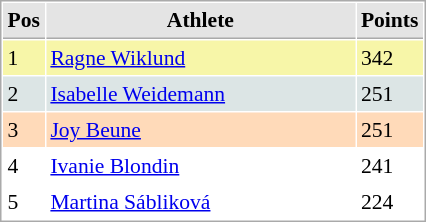<table cellspacing="1" cellpadding="3" style="border:1px solid #aaa; font-size:90%;">
<tr style="background:#e4e4e4;">
<th style="border-bottom:1px solid #aaa; width:10px;">Pos</th>
<th style="border-bottom:1px solid #aaa; width:200px;">Athlete</th>
<th style="border-bottom:1px solid #aaa; width:20px;">Points</th>
</tr>
<tr style="background:#f7f6a8;">
<td>1</td>
<td> <a href='#'>Ragne Wiklund</a></td>
<td>342</td>
</tr>
<tr style="background:#dce5e5;">
<td>2</td>
<td> <a href='#'>Isabelle Weidemann</a></td>
<td>251</td>
</tr>
<tr style="background:#ffdab9;">
<td>3</td>
<td> <a href='#'>Joy Beune</a></td>
<td>251</td>
</tr>
<tr>
<td>4</td>
<td> <a href='#'>Ivanie Blondin</a></td>
<td>241</td>
</tr>
<tr>
<td>5</td>
<td> <a href='#'>Martina Sábliková</a></td>
<td>224</td>
</tr>
</table>
